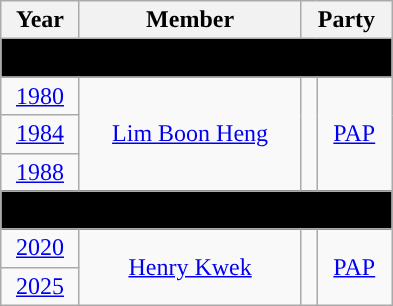<table class="wikitable" align="center" style="text-align:center">
<tr>
<th>Year</th>
<th>Member</th>
<th colspan="2">Party</th>
</tr>
<tr>
<td colspan=4 bgcolor=black><span><strong>Formation</strong></span></td>
</tr>
<tr>
<td><a href='#'>1980</a></td>
<td rowspan="3"><a href='#'>Lim Boon Heng</a></td>
<td rowspan="3"></td>
<td rowspan="3"><a href='#'>PAP</a></td>
</tr>
<tr>
<td><a href='#'>1984</a></td>
</tr>
<tr>
<td><a href='#'>1988</a></td>
</tr>
<tr>
<td colspan=4 bgcolor=black><span><strong>Constituency abolished (1991 – 2020)</strong></span></td>
</tr>
<tr>
<td><a href='#'>2020</a></td>
<td rowspan="2"><a href='#'>Henry Kwek</a></td>
<td rowspan="2" bgcolor=></td>
<td rowspan="2"><a href='#'>PAP</a></td>
</tr>
<tr>
<td><a href='#'>2025</a></td>
</tr>
</table>
